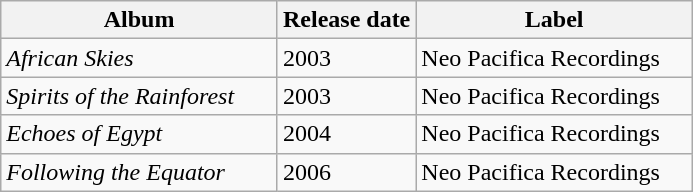<table class="wikitable">
<tr>
<th width="40%">Album</th>
<th width="20%">Release date</th>
<th width="40%">Label</th>
</tr>
<tr>
<td><em>African Skies</em></td>
<td>2003</td>
<td>Neo Pacifica Recordings</td>
</tr>
<tr>
<td><em>Spirits of the Rainforest</em></td>
<td>2003</td>
<td>Neo Pacifica Recordings</td>
</tr>
<tr>
<td><em>Echoes of Egypt</em></td>
<td>2004</td>
<td>Neo Pacifica Recordings</td>
</tr>
<tr>
<td><em>Following the Equator</em></td>
<td>2006</td>
<td>Neo Pacifica Recordings</td>
</tr>
</table>
